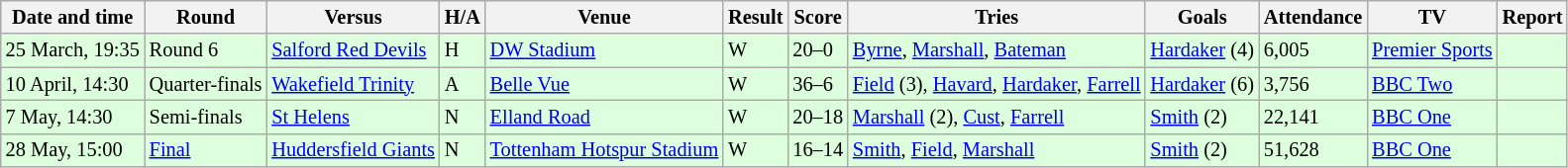<table class="wikitable" style="font-size:85%;">
<tr>
<th>Date and time</th>
<th>Round</th>
<th>Versus</th>
<th>H/A</th>
<th>Venue</th>
<th>Result</th>
<th>Score</th>
<th>Tries</th>
<th>Goals</th>
<th>Attendance</th>
<th>TV</th>
<th>Report</th>
</tr>
<tr style="background:#ddffdd;">
<td>25 March, 19:35</td>
<td>Round 6</td>
<td> <a href='#'>Salford Red Devils</a></td>
<td>H</td>
<td><a href='#'>DW Stadium</a></td>
<td>W</td>
<td>20–0</td>
<td><a href='#'>Byrne</a>, <a href='#'>Marshall</a>, <a href='#'>Bateman</a></td>
<td><a href='#'>Hardaker</a> (4)</td>
<td>6,005</td>
<td><a href='#'>Premier Sports</a></td>
<td></td>
</tr>
<tr style="background:#ddffdd;">
<td>10 April, 14:30</td>
<td>Quarter-finals</td>
<td> <a href='#'>Wakefield Trinity</a></td>
<td>A</td>
<td><a href='#'>Belle Vue</a></td>
<td>W</td>
<td>36–6</td>
<td><a href='#'>Field</a> (3), <a href='#'>Havard</a>, <a href='#'>Hardaker</a>, <a href='#'>Farrell</a></td>
<td><a href='#'>Hardaker</a> (6)</td>
<td>3,756</td>
<td><a href='#'>BBC Two</a></td>
<td></td>
</tr>
<tr style="background:#ddffdd;">
<td>7 May, 14:30</td>
<td>Semi-finals</td>
<td> <a href='#'>St Helens</a></td>
<td>N</td>
<td><a href='#'>Elland Road</a></td>
<td>W</td>
<td>20–18</td>
<td><a href='#'>Marshall</a> (2), <a href='#'>Cust</a>, <a href='#'>Farrell</a></td>
<td><a href='#'>Smith</a> (2)</td>
<td>22,141</td>
<td><a href='#'>BBC One</a></td>
<td></td>
</tr>
<tr style="background:#ddffdd;">
<td>28 May, 15:00</td>
<td><a href='#'>Final</a></td>
<td> <a href='#'>Huddersfield Giants</a></td>
<td>N</td>
<td><a href='#'>Tottenham Hotspur Stadium</a></td>
<td>W</td>
<td>16–14</td>
<td><a href='#'>Smith</a>, <a href='#'>Field</a>, <a href='#'>Marshall</a></td>
<td><a href='#'>Smith</a> (2)</td>
<td>51,628</td>
<td><a href='#'>BBC One</a></td>
<td></td>
</tr>
</table>
